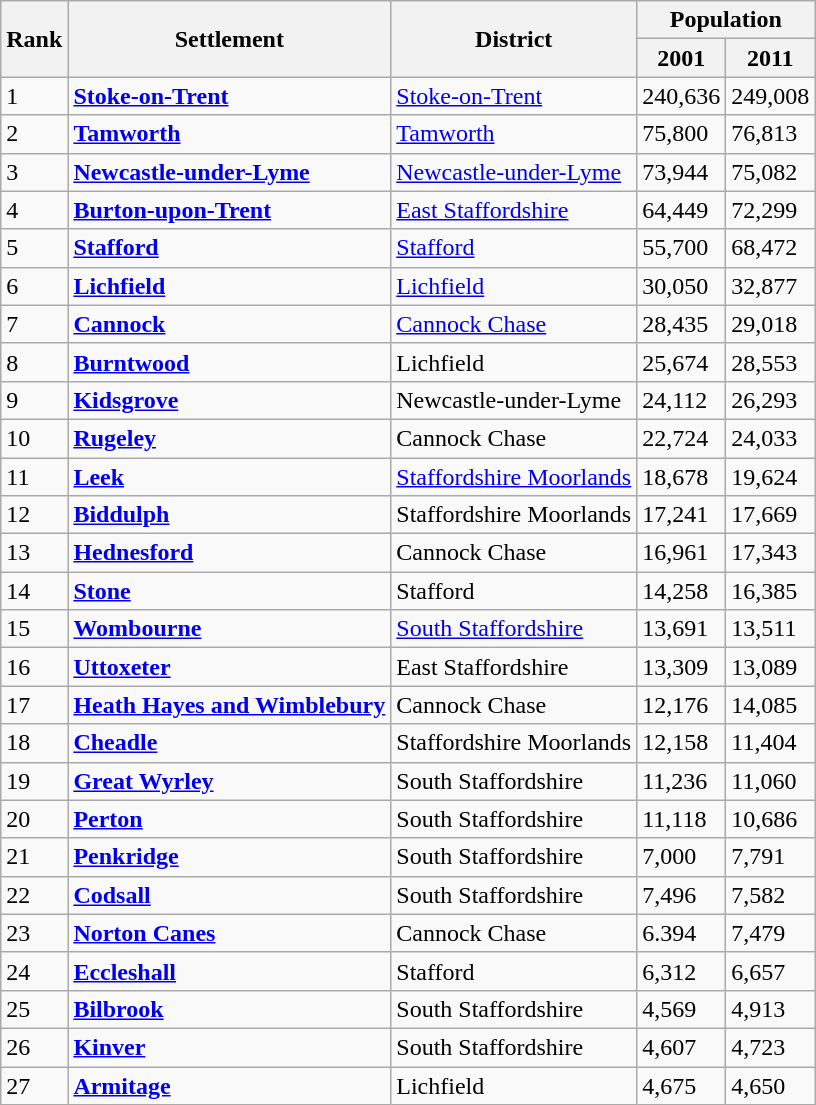<table class="wikitable sortable">
<tr>
<th rowspan="2"><strong>Rank</strong></th>
<th rowspan="2"><strong>Settlement</strong></th>
<th rowspan="2">District</th>
<th colspan="2"><strong>Population</strong></th>
</tr>
<tr>
<th><strong>2001</strong></th>
<th>2011</th>
</tr>
<tr>
<td>1</td>
<td><a href='#'><strong>Stoke-on-Trent</strong></a></td>
<td><a href='#'>Stoke-on-Trent</a></td>
<td>240,636</td>
<td>249,008</td>
</tr>
<tr>
<td>2</td>
<td><a href='#'><strong>Tamworth</strong></a></td>
<td><a href='#'>Tamworth</a></td>
<td>75,800</td>
<td>76,813</td>
</tr>
<tr>
<td>3</td>
<td><strong><a href='#'>Newcastle-under-Lyme</a></strong></td>
<td><a href='#'>Newcastle-under-Lyme</a></td>
<td>73,944</td>
<td>75,082</td>
</tr>
<tr>
<td>4</td>
<td><a href='#'><strong>Burton-upon-Trent</strong></a></td>
<td><a href='#'>East Staffordshire</a></td>
<td>64,449</td>
<td>72,299</td>
</tr>
<tr>
<td>5</td>
<td><strong><a href='#'>Stafford</a></strong></td>
<td><a href='#'>Stafford</a></td>
<td>55,700</td>
<td>68,472</td>
</tr>
<tr>
<td>6</td>
<td><strong><a href='#'>Lichfield</a></strong></td>
<td><a href='#'>Lichfield</a></td>
<td>30,050</td>
<td>32,877</td>
</tr>
<tr>
<td>7</td>
<td><strong><a href='#'>Cannock</a></strong></td>
<td><a href='#'>Cannock Chase</a></td>
<td>28,435</td>
<td>29,018</td>
</tr>
<tr>
<td>8</td>
<td><strong><a href='#'>Burntwood</a></strong></td>
<td>Lichfield</td>
<td>25,674</td>
<td>28,553</td>
</tr>
<tr>
<td>9</td>
<td><strong><a href='#'>Kidsgrove</a></strong></td>
<td>Newcastle-under-Lyme</td>
<td>24,112</td>
<td>26,293</td>
</tr>
<tr>
<td>10</td>
<td><strong><a href='#'>Rugeley</a></strong></td>
<td>Cannock Chase</td>
<td>22,724</td>
<td>24,033</td>
</tr>
<tr>
<td>11</td>
<td><a href='#'><strong>Leek</strong></a></td>
<td><a href='#'>Staffordshire Moorlands</a></td>
<td>18,678</td>
<td>19,624</td>
</tr>
<tr>
<td>12</td>
<td><strong><a href='#'>Biddulph</a></strong></td>
<td>Staffordshire Moorlands</td>
<td>17,241</td>
<td>17,669</td>
</tr>
<tr>
<td>13</td>
<td><strong><a href='#'>Hednesford</a></strong></td>
<td>Cannock Chase</td>
<td>16,961</td>
<td>17,343</td>
</tr>
<tr>
<td>14</td>
<td><a href='#'><strong>Stone</strong></a></td>
<td>Stafford</td>
<td>14,258</td>
<td>16,385</td>
</tr>
<tr>
<td>15</td>
<td><strong><a href='#'>Wombourne</a></strong></td>
<td><a href='#'>South Staffordshire</a></td>
<td>13,691</td>
<td>13,511</td>
</tr>
<tr>
<td>16</td>
<td><strong><a href='#'>Uttoxeter</a></strong></td>
<td>East Staffordshire</td>
<td>13,309</td>
<td>13,089</td>
</tr>
<tr>
<td>17</td>
<td><strong><a href='#'>Heath Hayes and Wimblebury</a></strong></td>
<td>Cannock Chase</td>
<td>12,176</td>
<td>14,085</td>
</tr>
<tr>
<td>18</td>
<td><a href='#'><strong>Cheadle</strong></a></td>
<td>Staffordshire Moorlands</td>
<td>12,158</td>
<td>11,404</td>
</tr>
<tr>
<td>19</td>
<td><strong><a href='#'>Great Wyrley</a></strong></td>
<td>South Staffordshire</td>
<td>11,236</td>
<td>11,060</td>
</tr>
<tr>
<td>20</td>
<td><strong><a href='#'>Perton</a></strong></td>
<td>South Staffordshire</td>
<td>11,118</td>
<td>10,686</td>
</tr>
<tr>
<td>21</td>
<td><strong><a href='#'>Penkridge</a></strong></td>
<td>South Staffordshire</td>
<td>7,000</td>
<td>7,791</td>
</tr>
<tr>
<td>22</td>
<td><strong><a href='#'>Codsall</a></strong></td>
<td>South Staffordshire</td>
<td>7,496</td>
<td>7,582</td>
</tr>
<tr>
<td>23</td>
<td><strong><a href='#'>Norton Canes</a></strong></td>
<td>Cannock Chase</td>
<td>6.394</td>
<td>7,479</td>
</tr>
<tr>
<td>24</td>
<td><strong><a href='#'>Eccleshall</a></strong></td>
<td>Stafford</td>
<td>6,312</td>
<td>6,657</td>
</tr>
<tr>
<td>25</td>
<td><strong><a href='#'>Bilbrook</a></strong></td>
<td>South Staffordshire</td>
<td>4,569</td>
<td>4,913</td>
</tr>
<tr>
<td>26</td>
<td><strong><a href='#'>Kinver</a></strong></td>
<td>South Staffordshire</td>
<td>4,607</td>
<td>4,723</td>
</tr>
<tr>
<td>27</td>
<td><strong><a href='#'>Armitage</a></strong></td>
<td>Lichfield</td>
<td>4,675</td>
<td>4,650</td>
</tr>
</table>
